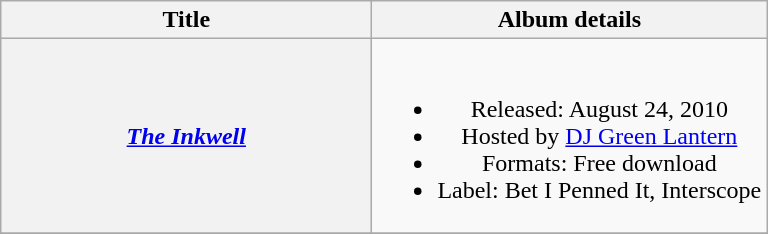<table class="wikitable plainrowheaders" style="text-align:center;">
<tr>
<th scope="col" style="width:15em;">Title</th>
<th scope="col" style="width:16em;">Album details</th>
</tr>
<tr>
<th scope="row"><em><a href='#'>The Inkwell</a></em></th>
<td><br><ul><li>Released: August 24, 2010</li><li>Hosted by <a href='#'>DJ Green Lantern</a></li><li>Formats: Free download</li><li>Label: Bet I Penned It, Interscope</li></ul></td>
</tr>
<tr>
</tr>
</table>
